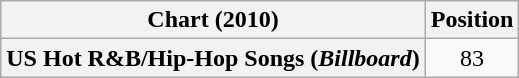<table class="wikitable sortable plainrowheaders" style="text-align:center">
<tr>
<th>Chart (2010)</th>
<th>Position</th>
</tr>
<tr>
<th scope="row">US Hot R&B/Hip-Hop Songs (<em>Billboard</em>)</th>
<td style="text-align:center;">83</td>
</tr>
</table>
